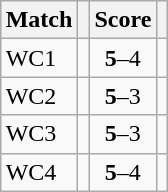<table class="wikitable" style="font-size: 100%; margin: 1em auto 1em auto;">
<tr>
<th>Match</th>
<th></th>
<th>Score</th>
<th></th>
</tr>
<tr>
<td>WC1</td>
<td><strong></strong></td>
<td align="center"><strong>5</strong>–4</td>
<td></td>
</tr>
<tr>
<td>WC2</td>
<td><strong></strong></td>
<td align="center"><strong>5</strong>–3</td>
<td></td>
</tr>
<tr>
<td>WC3</td>
<td><strong></strong></td>
<td align="center"><strong>5</strong>–3</td>
<td></td>
</tr>
<tr>
<td>WC4</td>
<td><strong></strong></td>
<td align="center"><strong>5</strong>–4</td>
<td></td>
</tr>
</table>
